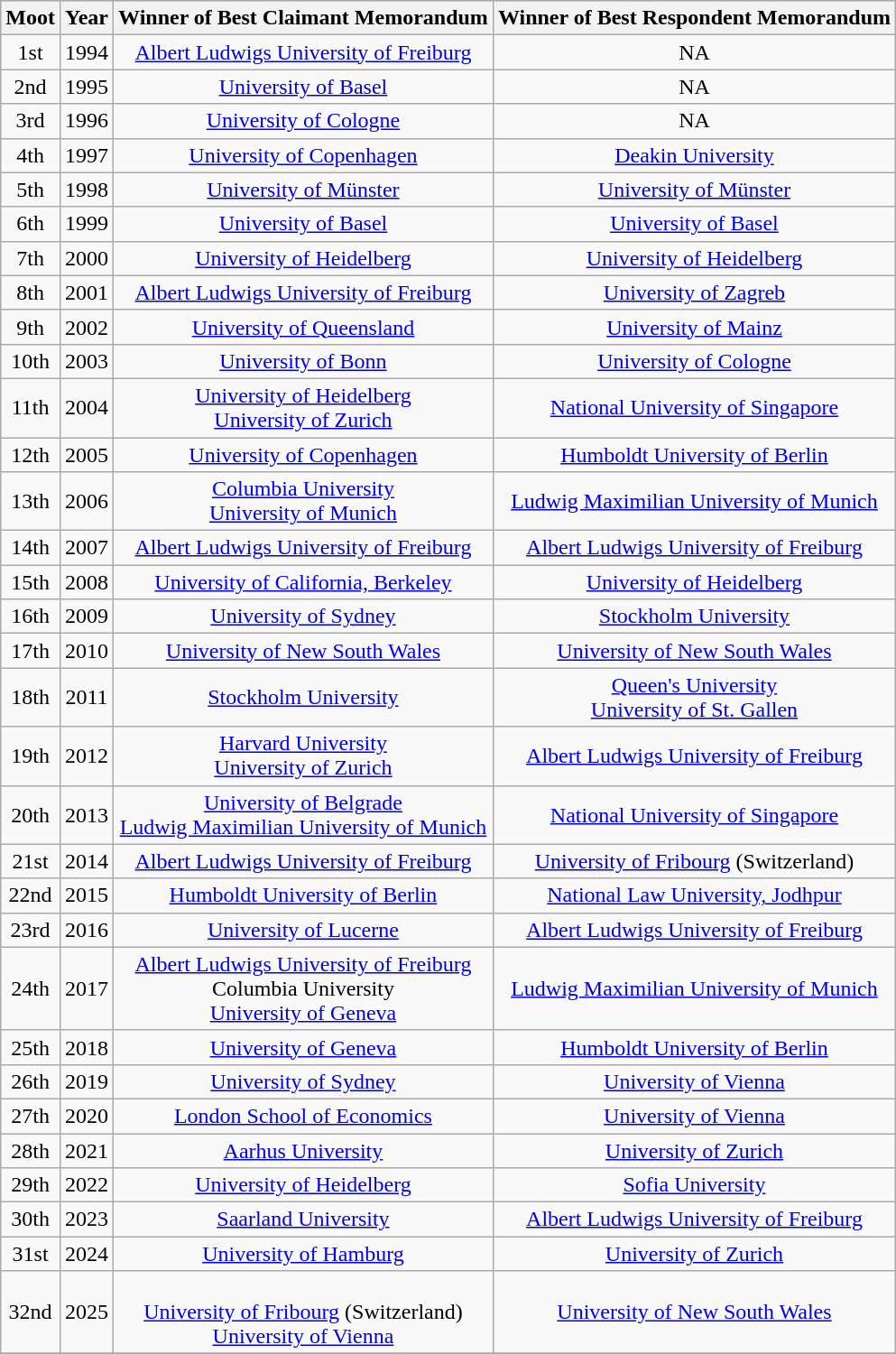<table class="wikitable" style="text-align:center;margin-left:1em;float:center">
<tr bgcolor="#cccccc">
<th>Moot</th>
<th>Year</th>
<th>Winner of Best Claimant Memorandum</th>
<th>Winner of Best Respondent Memorandum</th>
</tr>
<tr>
<td>1st</td>
<td>1994</td>
<td><a href='#'>Albert Ludwigs University of Freiburg</a></td>
<td>NA</td>
</tr>
<tr>
<td>2nd</td>
<td>1995</td>
<td><a href='#'>University of Basel</a></td>
<td>NA</td>
</tr>
<tr>
<td>3rd</td>
<td>1996</td>
<td><a href='#'>University of Cologne</a></td>
<td>NA</td>
</tr>
<tr>
<td>4th</td>
<td>1997</td>
<td><a href='#'>University of Copenhagen</a></td>
<td><a href='#'>Deakin University</a></td>
</tr>
<tr>
<td>5th</td>
<td>1998</td>
<td><a href='#'>University of Münster</a></td>
<td><a href='#'>University of Münster</a></td>
</tr>
<tr>
<td>6th</td>
<td>1999</td>
<td><a href='#'>University of Basel</a></td>
<td><a href='#'>University of Basel</a></td>
</tr>
<tr>
<td>7th</td>
<td>2000</td>
<td><a href='#'>University of Heidelberg</a></td>
<td><a href='#'>University of Heidelberg</a></td>
</tr>
<tr>
<td>8th</td>
<td>2001</td>
<td><a href='#'>Albert Ludwigs University of Freiburg</a></td>
<td><a href='#'>University of Zagreb</a></td>
</tr>
<tr>
<td>9th</td>
<td>2002</td>
<td><a href='#'>University of Queensland</a></td>
<td><a href='#'>University of Mainz</a></td>
</tr>
<tr>
<td>10th</td>
<td>2003</td>
<td><a href='#'>University of Bonn</a></td>
<td><a href='#'>University of Cologne</a></td>
</tr>
<tr>
<td>11th</td>
<td>2004</td>
<td><a href='#'>University of Heidelberg</a> <br> <a href='#'>University of Zurich</a></td>
<td><a href='#'>National University of Singapore</a></td>
</tr>
<tr>
<td>12th</td>
<td>2005</td>
<td><a href='#'>University of Copenhagen</a></td>
<td><a href='#'>Humboldt University of Berlin</a></td>
</tr>
<tr>
<td>13th</td>
<td>2006</td>
<td><a href='#'>Columbia University</a> <br> <a href='#'>University of Munich</a></td>
<td><a href='#'>Ludwig Maximilian University of Munich</a></td>
</tr>
<tr>
<td>14th</td>
<td>2007</td>
<td><a href='#'>Albert Ludwigs University of Freiburg</a></td>
<td><a href='#'>Albert Ludwigs University of Freiburg</a></td>
</tr>
<tr>
<td>15th</td>
<td>2008</td>
<td><a href='#'>University of California, Berkeley</a></td>
<td><a href='#'>University of Heidelberg</a></td>
</tr>
<tr>
<td>16th</td>
<td>2009</td>
<td><a href='#'>University of Sydney</a></td>
<td><a href='#'>Stockholm University</a></td>
</tr>
<tr>
<td>17th</td>
<td>2010</td>
<td><a href='#'>University of New South Wales</a></td>
<td><a href='#'>University of New South Wales</a></td>
</tr>
<tr>
<td>18th</td>
<td>2011</td>
<td><a href='#'>Stockholm University</a></td>
<td><a href='#'>Queen's University</a> <br> <a href='#'>University of St. Gallen</a></td>
</tr>
<tr>
<td>19th</td>
<td>2012</td>
<td><a href='#'>Harvard University</a> <br> <a href='#'>University of Zurich</a></td>
<td><a href='#'>Albert Ludwigs University of Freiburg</a></td>
</tr>
<tr>
<td>20th</td>
<td>2013</td>
<td><a href='#'>University of Belgrade</a> <br> <a href='#'>Ludwig Maximilian University of Munich</a></td>
<td><a href='#'>National University of Singapore</a></td>
</tr>
<tr>
<td>21st</td>
<td>2014</td>
<td><a href='#'>Albert Ludwigs University of Freiburg</a></td>
<td><a href='#'>University of Fribourg</a> (Switzerland)</td>
</tr>
<tr>
<td>22nd</td>
<td>2015</td>
<td><a href='#'>Humboldt University of Berlin</a></td>
<td><a href='#'>National Law University, Jodhpur</a></td>
</tr>
<tr>
<td>23rd</td>
<td>2016</td>
<td><a href='#'>University of Lucerne</a></td>
<td><a href='#'>Albert Ludwigs University of Freiburg</a></td>
</tr>
<tr>
<td>24th</td>
<td>2017</td>
<td><a href='#'>Albert Ludwigs University of Freiburg</a> <br> Columbia University <br> <a href='#'>University of Geneva</a></td>
<td><a href='#'>Ludwig Maximilian University of Munich</a></td>
</tr>
<tr>
<td>25th</td>
<td>2018</td>
<td><a href='#'>University of Geneva</a></td>
<td><a href='#'>Humboldt University of Berlin</a></td>
</tr>
<tr>
<td>26th</td>
<td>2019</td>
<td><a href='#'>University of Sydney</a></td>
<td><a href='#'>University of Vienna</a></td>
</tr>
<tr>
<td>27th</td>
<td>2020</td>
<td><a href='#'>London School of Economics</a></td>
<td><a href='#'>University of Vienna</a></td>
</tr>
<tr>
<td>28th</td>
<td>2021</td>
<td><a href='#'>Aarhus University</a></td>
<td><a href='#'>University of Zurich</a></td>
</tr>
<tr>
<td>29th</td>
<td>2022</td>
<td><a href='#'>University of Heidelberg</a></td>
<td><a href='#'>Sofia University</a></td>
</tr>
<tr>
<td>30th</td>
<td>2023</td>
<td><a href='#'>Saarland University</a></td>
<td><a href='#'>Albert Ludwigs University of Freiburg</a></td>
</tr>
<tr>
<td>31st</td>
<td>2024</td>
<td><a href='#'>University of Hamburg</a></td>
<td><a href='#'>University of Zurich</a></td>
</tr>
<tr>
<td>32nd</td>
<td>2025</td>
<td><br><a href='#'>University of Fribourg</a> (Switzerland) <br> <a href='#'>University of Vienna</a></td>
<td><a href='#'>University of New South Wales</a></td>
</tr>
<tr>
</tr>
</table>
